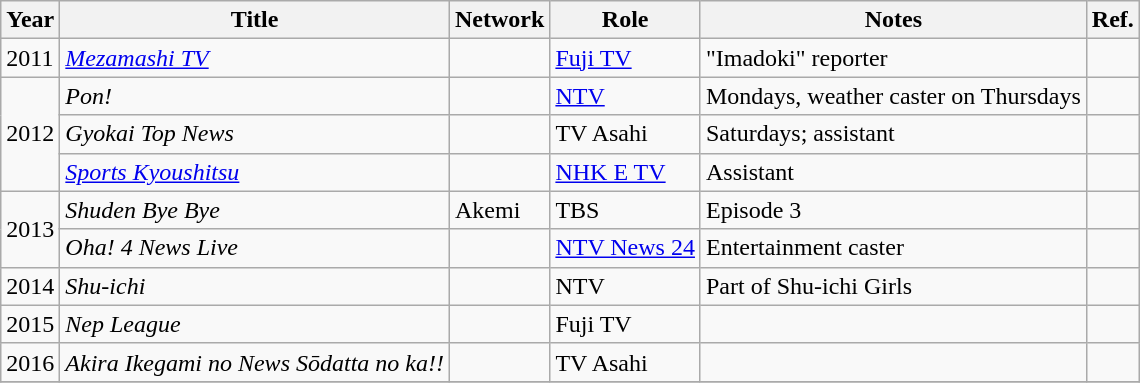<table class="wikitable">
<tr>
<th>Year</th>
<th>Title</th>
<th>Network</th>
<th>Role</th>
<th>Notes</th>
<th>Ref.</th>
</tr>
<tr>
<td>2011</td>
<td><em><a href='#'>Mezamashi TV</a></em></td>
<td></td>
<td><a href='#'>Fuji TV</a></td>
<td>"Imadoki" reporter</td>
<td></td>
</tr>
<tr>
<td rowspan="3">2012</td>
<td><em>Pon!</em></td>
<td></td>
<td><a href='#'>NTV</a></td>
<td>Mondays, weather caster on Thursdays</td>
<td></td>
</tr>
<tr>
<td><em>Gyokai Top News</em></td>
<td></td>
<td>TV Asahi</td>
<td>Saturdays; assistant</td>
<td></td>
</tr>
<tr>
<td><em><a href='#'>Sports Kyoushitsu</a></em></td>
<td></td>
<td><a href='#'>NHK E TV</a></td>
<td>Assistant</td>
<td></td>
</tr>
<tr>
<td rowspan="2">2013</td>
<td><em>Shuden Bye Bye</em></td>
<td>Akemi</td>
<td>TBS</td>
<td>Episode 3</td>
<td></td>
</tr>
<tr>
<td><em>Oha! 4 News Live</em></td>
<td></td>
<td><a href='#'>NTV News 24</a></td>
<td>Entertainment caster</td>
<td></td>
</tr>
<tr>
<td>2014</td>
<td><em>Shu-ichi</em></td>
<td></td>
<td>NTV</td>
<td>Part of Shu-ichi Girls</td>
<td></td>
</tr>
<tr>
<td>2015</td>
<td><em>Nep League</em></td>
<td></td>
<td>Fuji TV</td>
<td></td>
<td></td>
</tr>
<tr>
<td>2016</td>
<td><em>Akira Ikegami no News Sōdatta no ka!!</em></td>
<td></td>
<td>TV Asahi</td>
<td></td>
<td></td>
</tr>
<tr>
</tr>
</table>
